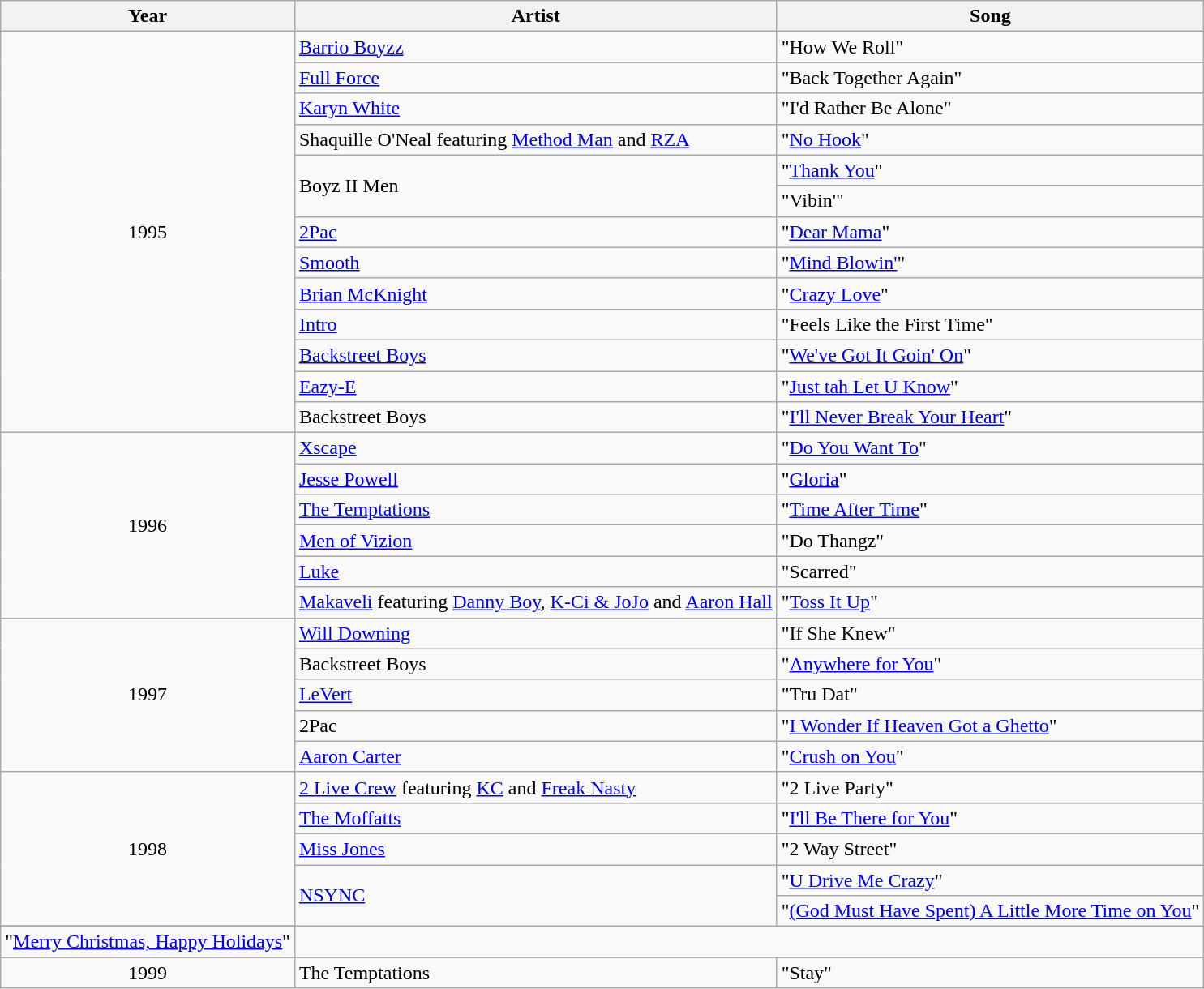<table class="wikitable">
<tr>
<th>Year</th>
<th>Artist</th>
<th>Song</th>
</tr>
<tr>
<td rowspan=13 align=center>1995</td>
<td><a href='#'>Barrio Boyzz</a></td>
<td>"How We Roll"</td>
</tr>
<tr>
<td><a href='#'>Full Force</a></td>
<td>"Back Together Again"</td>
</tr>
<tr>
<td><a href='#'>Karyn White</a></td>
<td>"I'd Rather Be Alone"</td>
</tr>
<tr>
<td>Shaquille O'Neal featuring <a href='#'>Method Man</a> and <a href='#'>RZA</a></td>
<td>"<a href='#'>No Hook</a>"</td>
</tr>
<tr>
<td rowspan=2>Boyz II Men</td>
<td>"<a href='#'>Thank You</a>"</td>
</tr>
<tr>
<td>"Vibin'"</td>
</tr>
<tr>
<td><a href='#'>2Pac</a></td>
<td>"<a href='#'>Dear Mama</a>"</td>
</tr>
<tr>
<td><a href='#'>Smooth</a></td>
<td>"<a href='#'>Mind Blowin'</a>"</td>
</tr>
<tr>
<td><a href='#'>Brian McKnight</a></td>
<td>"<a href='#'>Crazy Love</a>"</td>
</tr>
<tr>
<td><a href='#'>Intro</a></td>
<td>"Feels Like the First Time"</td>
</tr>
<tr>
<td><a href='#'>Backstreet Boys</a></td>
<td>"<a href='#'>We've Got It Goin' On</a>"</td>
</tr>
<tr>
<td><a href='#'>Eazy-E</a></td>
<td>"<a href='#'>Just tah Let U Know</a>"</td>
</tr>
<tr>
<td>Backstreet Boys</td>
<td>"<a href='#'>I'll Never Break Your Heart</a>"</td>
</tr>
<tr>
<td rowspan=6 align=center>1996</td>
<td><a href='#'>Xscape</a></td>
<td>"<a href='#'>Do You Want To</a>"</td>
</tr>
<tr>
<td><a href='#'>Jesse Powell</a></td>
<td>"<a href='#'>Gloria</a>"</td>
</tr>
<tr>
<td><a href='#'>The Temptations</a></td>
<td>"<a href='#'>Time After Time</a>"</td>
</tr>
<tr>
<td><a href='#'>Men of Vizion</a></td>
<td>"Do Thangz"</td>
</tr>
<tr>
<td><a href='#'>Luke</a></td>
<td>"Scarred"</td>
</tr>
<tr>
<td><a href='#'>Makaveli</a> featuring <a href='#'>Danny Boy</a>, <a href='#'>K-Ci & JoJo</a> and <a href='#'>Aaron Hall</a></td>
<td>"<a href='#'>Toss It Up</a>"</td>
</tr>
<tr>
<td rowspan=5 align=center>1997<br></td>
<td><a href='#'>Will Downing</a></td>
<td>"If She Knew"</td>
</tr>
<tr>
<td>Backstreet Boys</td>
<td>"<a href='#'>Anywhere for You</a>"</td>
</tr>
<tr>
<td><a href='#'>LeVert</a></td>
<td>"Tru Dat"</td>
</tr>
<tr>
<td>2Pac</td>
<td>"<a href='#'>I Wonder If Heaven Got a Ghetto</a>"</td>
</tr>
<tr>
<td><a href='#'>Aaron Carter</a></td>
<td>"<a href='#'>Crush on You</a>"</td>
</tr>
<tr>
<td rowspan=6 align=center>1998</td>
<td><a href='#'>2 Live Crew</a> featuring <a href='#'>KC</a> and <a href='#'>Freak Nasty</a></td>
<td>"2 Live Party"</td>
</tr>
<tr>
<td><a href='#'>The Moffatts</a></td>
<td>"<a href='#'>I'll Be There for You</a>"</td>
</tr>
<tr>
</tr>
<tr>
<td><a href='#'>Miss Jones</a></td>
<td>"2 Way Street"</td>
</tr>
<tr>
<td rowspan=3><a href='#'>NSYNC</a></td>
<td>"<a href='#'>U Drive Me Crazy</a>"</td>
</tr>
<tr>
<td>"<a href='#'>(God Must Have Spent) A Little More Time on You</a>"</td>
</tr>
<tr>
</tr>
<tr>
<td>"<a href='#'>Merry Christmas, Happy Holidays</a>"</td>
</tr>
<tr>
<td align=center>1999</td>
<td>The Temptations</td>
<td>"Stay"</td>
</tr>
</table>
